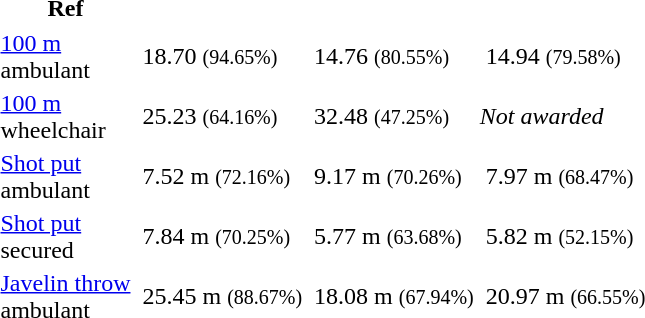<table>
<tr>
<th style="padding:2px;">Ref</th>
</tr>
<tr>
<td><a href='#'>100 m</a> <br>ambulant</td>
<td></td>
<td>18.70 <small>(94.65%)</small></td>
<td></td>
<td>14.76 <small>(80.55%)</small></td>
<td></td>
<td>14.94 <small>(79.58%)</small></td>
<td align=center></td>
</tr>
<tr>
<td><a href='#'>100 m</a><br>wheelchair</td>
<td></td>
<td>25.23 <small>(64.16%)</small></td>
<td></td>
<td>32.48 <small>(47.25%)</small></td>
<td align=centre colspan=2><em>Not awarded</em></td>
<td align=center></td>
</tr>
<tr>
<td><a href='#'>Shot put</a><br>ambulant</td>
<td></td>
<td>7.52 m <small>(72.16%)</small></td>
<td></td>
<td>9.17 m <small>(70.26%)</small></td>
<td></td>
<td>7.97 m <small>(68.47%)</small></td>
<td align=center></td>
</tr>
<tr>
<td><a href='#'>Shot put</a><br>secured</td>
<td></td>
<td>7.84 m <small>(70.25%)</small></td>
<td></td>
<td>5.77 m <small>(63.68%)</small></td>
<td></td>
<td>5.82 m <small>(52.15%)</small></td>
<td align=center></td>
</tr>
<tr>
<td><a href='#'>Javelin throw</a><br>ambulant</td>
<td></td>
<td>25.45 m <small>(88.67%)</small></td>
<td></td>
<td>18.08 m <small>(67.94%)</small></td>
<td></td>
<td>20.97 m <small>(66.55%)</small></td>
<td align=center></td>
</tr>
</table>
